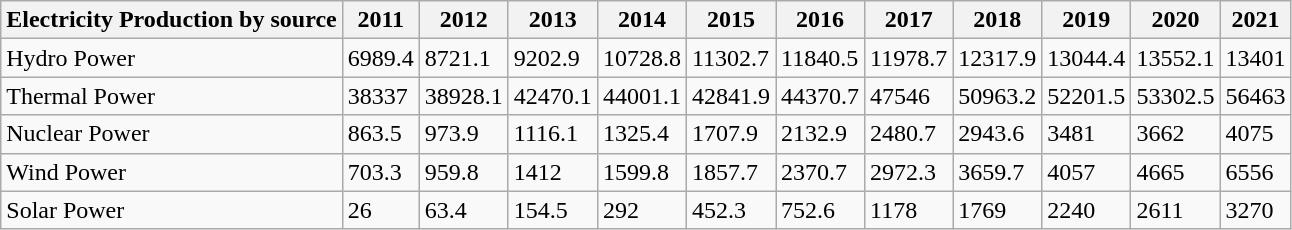<table class="wikitable">
<tr style="font-weight:bold;">
<th>Electricity Production by source</th>
<th>2011</th>
<th>2012</th>
<th>2013</th>
<th>2014</th>
<th>2015</th>
<th>2016</th>
<th>2017</th>
<th>2018</th>
<th>2019</th>
<th>2020</th>
<th>2021</th>
</tr>
<tr style="vertical-align:bottom;">
<td>Hydro Power</td>
<td>6989.4</td>
<td>8721.1</td>
<td>9202.9</td>
<td>10728.8</td>
<td>11302.7</td>
<td>11840.5</td>
<td>11978.7</td>
<td>12317.9</td>
<td>13044.4</td>
<td>13552.1</td>
<td>13401</td>
</tr>
<tr style="vertical-align:bottom;">
<td>Thermal Power</td>
<td>38337</td>
<td>38928.1</td>
<td>42470.1</td>
<td>44001.1</td>
<td>42841.9</td>
<td>44370.7</td>
<td>47546</td>
<td>50963.2</td>
<td>52201.5</td>
<td>53302.5</td>
<td>56463</td>
</tr>
<tr style="vertical-align:bottom;">
<td>Nuclear Power</td>
<td>863.5</td>
<td>973.9</td>
<td>1116.1</td>
<td>1325.4</td>
<td>1707.9</td>
<td>2132.9</td>
<td>2480.7</td>
<td>2943.6</td>
<td>3481</td>
<td>3662</td>
<td>4075</td>
</tr>
<tr style="vertical-align:bottom;">
<td>Wind Power</td>
<td>703.3</td>
<td>959.8</td>
<td>1412</td>
<td>1599.8</td>
<td>1857.7</td>
<td>2370.7</td>
<td>2972.3</td>
<td>3659.7</td>
<td>4057</td>
<td>4665</td>
<td>6556</td>
</tr>
<tr>
<td>Solar Power</td>
<td>26</td>
<td>63.4</td>
<td>154.5</td>
<td>292</td>
<td>452.3</td>
<td>752.6</td>
<td>1178</td>
<td>1769</td>
<td>2240</td>
<td>2611</td>
<td>3270</td>
</tr>
</table>
